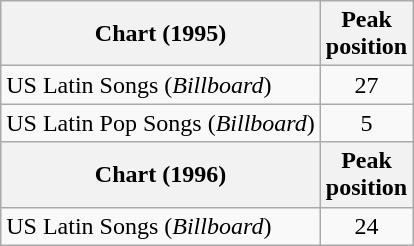<table class="wikitable">
<tr>
<th>Chart (1995)</th>
<th>Peak<br>position</th>
</tr>
<tr>
<td>US Latin Songs (<em>Billboard</em>)</td>
<td align="center">27</td>
</tr>
<tr>
<td>US Latin Pop Songs (<em>Billboard</em>)</td>
<td align="center">5</td>
</tr>
<tr>
<th>Chart (1996)</th>
<th>Peak<br>position</th>
</tr>
<tr>
<td>US Latin Songs (<em>Billboard</em>)</td>
<td align="center">24</td>
</tr>
</table>
